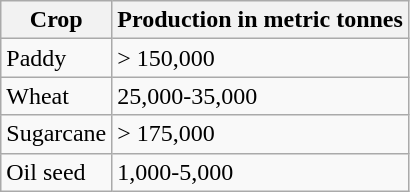<table class="wikitable">
<tr>
<th>Crop</th>
<th>Production in metric tonnes</th>
</tr>
<tr>
<td>Paddy</td>
<td>> 150,000</td>
</tr>
<tr>
<td>Wheat</td>
<td>25,000-35,000</td>
</tr>
<tr>
<td>Sugarcane</td>
<td>> 175,000</td>
</tr>
<tr>
<td>Oil seed</td>
<td>1,000-5,000</td>
</tr>
</table>
